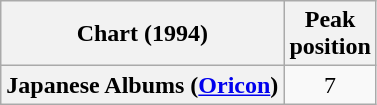<table class="wikitable sortable plainrowheaders" style="text-align:center;">
<tr>
<th align="left">Chart (1994)</th>
<th align="left">Peak<br>position</th>
</tr>
<tr>
<th scope="row">Japanese Albums (<a href='#'>Oricon</a>)</th>
<td>7</td>
</tr>
</table>
